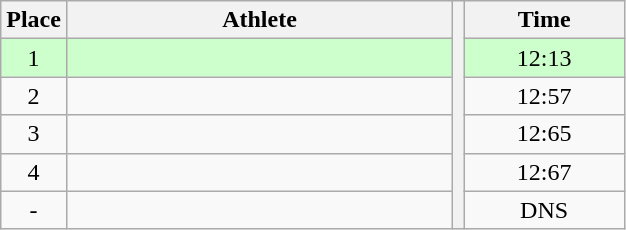<table class="wikitable" style="text-align:center">
<tr>
<th>Place</th>
<th width=250>Athlete</th>
<th rowspan=27></th>
<th width=100>Time</th>
</tr>
<tr style="background:#ccffcc;">
<td>1</td>
<td align=left></td>
<td>12:13</td>
</tr>
<tr>
<td>2</td>
<td align=left></td>
<td>12:57</td>
</tr>
<tr>
<td>3</td>
<td align=left></td>
<td>12:65</td>
</tr>
<tr>
<td>4</td>
<td align=left></td>
<td>12:67</td>
</tr>
<tr>
<td>-</td>
<td align=left></td>
<td>DNS</td>
</tr>
</table>
